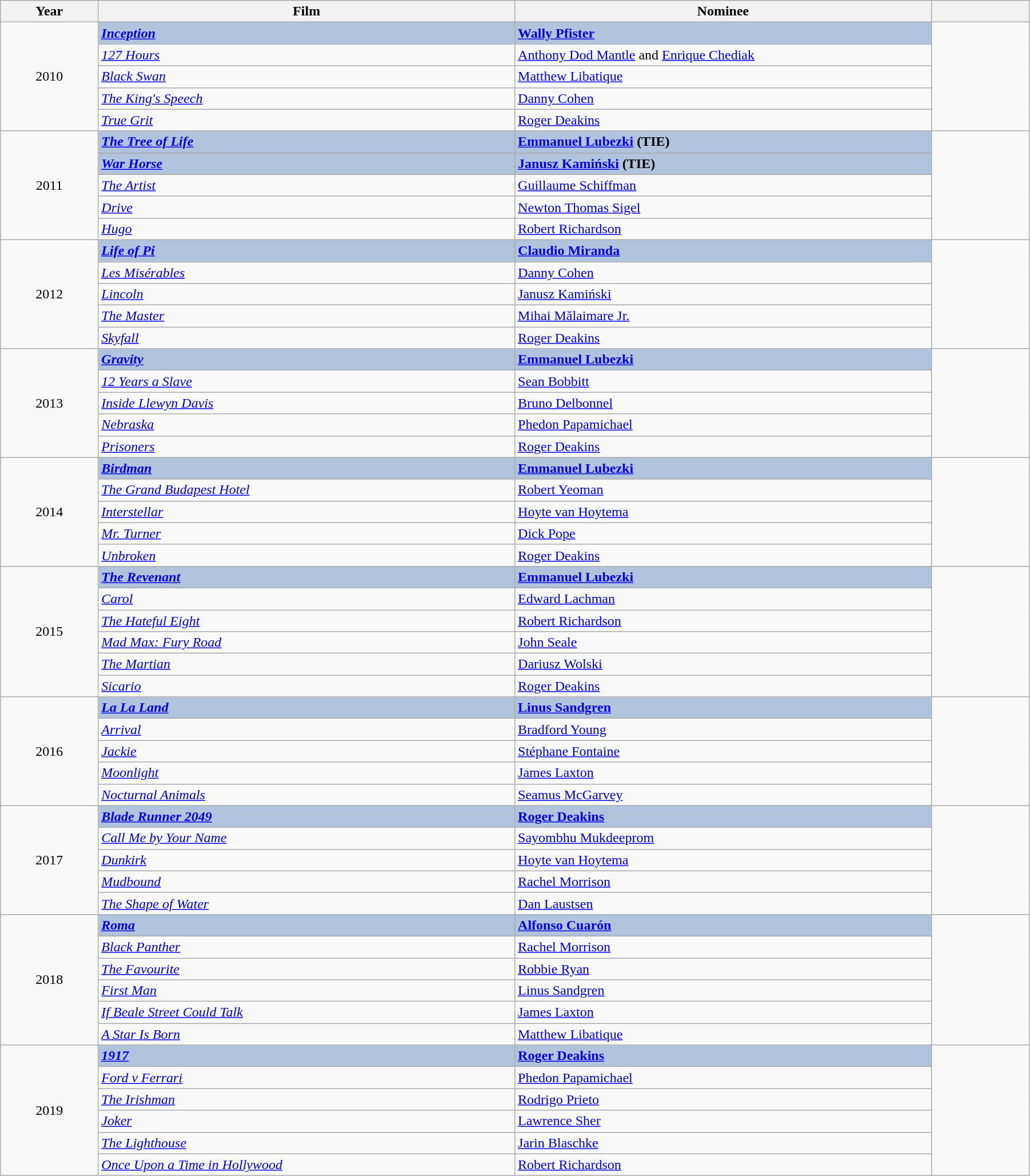<table class="wikitable" width="95%" cellpadding="5">
<tr>
<th width="100">Year</th>
<th width="450">Film</th>
<th width="450">Nominee</th>
<th width="100"></th>
</tr>
<tr>
<td rowspan="5" style="text-align:center;">2010</td>
<td style="background:#B0C4DE;"><strong><em><a href='#'>Inception</a></em></strong></td>
<td style="background:#B0C4DE;"><strong><a href='#'>Wally Pfister</a></strong></td>
<td style="text-align:center;" rowspan="5"></td>
</tr>
<tr>
<td><em><a href='#'>127 Hours</a></em></td>
<td><a href='#'>Anthony Dod Mantle</a> and <a href='#'>Enrique Chediak</a></td>
</tr>
<tr>
<td><em><a href='#'>Black Swan</a></em></td>
<td><a href='#'>Matthew Libatique</a></td>
</tr>
<tr>
<td><em><a href='#'>The King's Speech</a></em></td>
<td><a href='#'>Danny Cohen</a></td>
</tr>
<tr>
<td><em><a href='#'>True Grit</a></em></td>
<td><a href='#'>Roger Deakins</a></td>
</tr>
<tr>
<td rowspan="5" style="text-align:center;">2011</td>
<td style="background:#B0C4DE;"><strong><em><a href='#'>The Tree of Life</a></em></strong></td>
<td style="background:#B0C4DE;"><strong><a href='#'>Emmanuel Lubezki</a></strong>  <strong>(TIE)</strong></td>
<td style="text-align:center;" rowspan="5"></td>
</tr>
<tr>
<td style="background:#B0C4DE;"><strong><em><a href='#'>War Horse</a></em></strong></td>
<td style="background:#B0C4DE;"><strong><a href='#'>Janusz Kamiński</a></strong>  <strong>(TIE)</strong></td>
</tr>
<tr>
<td><em><a href='#'>The Artist</a></em></td>
<td><a href='#'>Guillaume Schiffman</a></td>
</tr>
<tr>
<td><em><a href='#'>Drive</a></em></td>
<td><a href='#'>Newton Thomas Sigel</a></td>
</tr>
<tr>
<td><em><a href='#'>Hugo</a></em></td>
<td><a href='#'>Robert Richardson</a></td>
</tr>
<tr>
<td rowspan="5" style="text-align:center;">2012</td>
<td style="background:#B0C4DE;"><strong><em><a href='#'>Life of Pi</a></em></strong></td>
<td style="background:#B0C4DE;"><strong><a href='#'>Claudio Miranda</a></strong></td>
<td style="text-align:center;" rowspan="5"></td>
</tr>
<tr>
<td><em><a href='#'>Les Misérables</a></em></td>
<td><a href='#'>Danny Cohen</a></td>
</tr>
<tr>
<td><em><a href='#'>Lincoln</a></em></td>
<td><a href='#'>Janusz Kamiński</a></td>
</tr>
<tr>
<td><em><a href='#'>The Master</a></em></td>
<td><a href='#'>Mihai Mălaimare Jr.</a></td>
</tr>
<tr>
<td><em><a href='#'>Skyfall</a></em></td>
<td><a href='#'>Roger Deakins</a></td>
</tr>
<tr>
<td rowspan="5" style="text-align:center;">2013</td>
<td style="background:#B0C4DE;"><strong><em><a href='#'>Gravity</a></em></strong></td>
<td style="background:#B0C4DE;"><strong><a href='#'>Emmanuel Lubezki</a></strong></td>
<td style="text-align:center;" rowspan="5"></td>
</tr>
<tr>
<td><em><a href='#'>12 Years a Slave</a></em></td>
<td><a href='#'>Sean Bobbitt</a></td>
</tr>
<tr>
<td><em><a href='#'>Inside Llewyn Davis</a></em></td>
<td><a href='#'>Bruno Delbonnel</a></td>
</tr>
<tr>
<td><em><a href='#'>Nebraska</a></em></td>
<td><a href='#'>Phedon Papamichael</a></td>
</tr>
<tr>
<td><em><a href='#'>Prisoners</a></em></td>
<td><a href='#'>Roger Deakins</a></td>
</tr>
<tr>
<td rowspan="5" style="text-align:center;">2014</td>
<td style="background:#B0C4DE;"><strong><em><a href='#'>Birdman</a></em></strong></td>
<td style="background:#B0C4DE;"><strong><a href='#'>Emmanuel Lubezki</a></strong></td>
<td style="text-align:center;" rowspan="5"></td>
</tr>
<tr>
<td><em><a href='#'>The Grand Budapest Hotel</a></em></td>
<td><a href='#'>Robert Yeoman</a></td>
</tr>
<tr>
<td><em><a href='#'>Interstellar</a></em></td>
<td><a href='#'>Hoyte van Hoytema</a></td>
</tr>
<tr>
<td><em><a href='#'>Mr. Turner</a></em></td>
<td><a href='#'>Dick Pope</a></td>
</tr>
<tr>
<td><em><a href='#'>Unbroken</a></em></td>
<td><a href='#'>Roger Deakins</a></td>
</tr>
<tr>
<td rowspan="6" style="text-align:center;">2015</td>
<td style="background:#B0C4DE;"><strong><em><a href='#'>The Revenant</a></em></strong></td>
<td style="background:#B0C4DE;"><strong><a href='#'>Emmanuel Lubezki</a></strong></td>
<td style="text-align:center;" rowspan="6"></td>
</tr>
<tr>
<td><em><a href='#'>Carol</a> </em></td>
<td><a href='#'>Edward Lachman</a></td>
</tr>
<tr>
<td><em><a href='#'>The Hateful Eight</a></em></td>
<td><a href='#'>Robert Richardson</a></td>
</tr>
<tr>
<td><em><a href='#'>Mad Max: Fury Road</a></em></td>
<td><a href='#'>John Seale</a></td>
</tr>
<tr>
<td><em><a href='#'>The Martian</a></em></td>
<td><a href='#'>Dariusz Wolski</a></td>
</tr>
<tr>
<td><em><a href='#'>Sicario</a></em></td>
<td><a href='#'>Roger Deakins</a></td>
</tr>
<tr>
<td rowspan="5" style="text-align:center;">2016</td>
<td style="background:#B0C4DE;"><strong><em><a href='#'>La La Land</a></em></strong></td>
<td style="background:#B0C4DE;"><strong><a href='#'>Linus Sandgren</a></strong></td>
<td style="text-align:center;" rowspan="5"></td>
</tr>
<tr>
<td><em><a href='#'>Arrival</a></em></td>
<td><a href='#'>Bradford Young</a></td>
</tr>
<tr>
<td><em><a href='#'>Jackie</a></em></td>
<td><a href='#'>Stéphane Fontaine</a></td>
</tr>
<tr>
<td><em><a href='#'>Moonlight</a></em></td>
<td><a href='#'>James Laxton</a></td>
</tr>
<tr>
<td><em><a href='#'>Nocturnal Animals</a></em></td>
<td><a href='#'>Seamus McGarvey</a></td>
</tr>
<tr>
<td rowspan="5" style="text-align:center;">2017</td>
<td style="background:#B0C4DE;"><strong><em><a href='#'>Blade Runner 2049</a></em></strong></td>
<td style="background:#B0C4DE;"><strong><a href='#'>Roger Deakins</a></strong></td>
<td style="text-align:center;" rowspan="5"></td>
</tr>
<tr>
<td><em><a href='#'>Call Me by Your Name</a></em></td>
<td><a href='#'>Sayombhu Mukdeeprom</a></td>
</tr>
<tr>
<td><em><a href='#'>Dunkirk</a></em></td>
<td><a href='#'>Hoyte van Hoytema</a></td>
</tr>
<tr>
<td><em><a href='#'>Mudbound</a></em></td>
<td><a href='#'>Rachel Morrison</a></td>
</tr>
<tr>
<td><em><a href='#'>The Shape of Water</a></em></td>
<td><a href='#'>Dan Laustsen</a></td>
</tr>
<tr>
<td rowspan="6" style="text-align:center;">2018</td>
<td style="background:#B0C4DE;"><strong><em><a href='#'>Roma</a></em></strong></td>
<td style="background:#B0C4DE;"><strong><a href='#'>Alfonso Cuarón</a></strong></td>
<td style="text-align:center;" rowspan="6"></td>
</tr>
<tr>
<td><em><a href='#'>Black Panther</a></em></td>
<td><a href='#'>Rachel Morrison</a></td>
</tr>
<tr>
<td><em><a href='#'>The Favourite</a></em></td>
<td><a href='#'>Robbie Ryan</a></td>
</tr>
<tr>
<td><em><a href='#'>First Man</a></em></td>
<td><a href='#'>Linus Sandgren</a></td>
</tr>
<tr>
<td><em><a href='#'>If Beale Street Could Talk</a></em></td>
<td><a href='#'>James Laxton</a></td>
</tr>
<tr>
<td><em><a href='#'>A Star Is Born</a></em></td>
<td><a href='#'>Matthew Libatique</a></td>
</tr>
<tr>
<td rowspan="6" style="text-align:center;">2019</td>
<td style="background:#B0C4DE;"><strong><em><a href='#'>1917</a></em></strong></td>
<td style="background:#B0C4DE;"><strong><a href='#'>Roger Deakins</a></strong></td>
<td style="text-align:center;" rowspan="6"></td>
</tr>
<tr>
<td><em><a href='#'>Ford v Ferrari</a></em></td>
<td><a href='#'>Phedon Papamichael</a></td>
</tr>
<tr>
<td><em><a href='#'>The Irishman</a></em></td>
<td><a href='#'>Rodrigo Prieto</a></td>
</tr>
<tr>
<td><em><a href='#'>Joker</a></em></td>
<td><a href='#'>Lawrence Sher</a></td>
</tr>
<tr>
<td><em><a href='#'>The Lighthouse</a></em></td>
<td><a href='#'>Jarin Blaschke</a></td>
</tr>
<tr>
<td><em><a href='#'>Once Upon a Time in Hollywood</a></em></td>
<td><a href='#'>Robert Richardson</a></td>
</tr>
</table>
